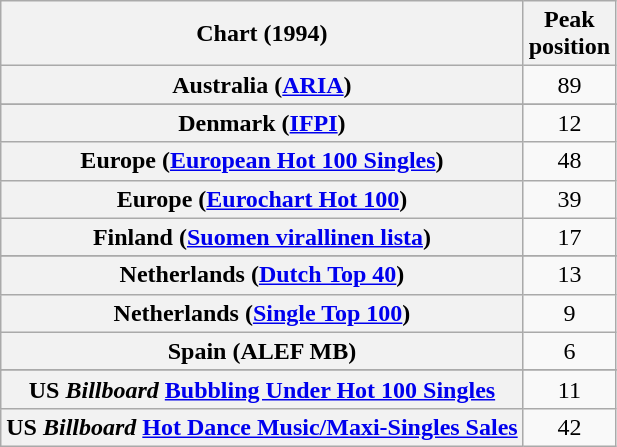<table class="wikitable sortable plainrowheaders">
<tr>
<th>Chart (1994)</th>
<th>Peak<br>position</th>
</tr>
<tr>
<th scope="row">Australia (<a href='#'>ARIA</a>)</th>
<td align="center">89</td>
</tr>
<tr>
</tr>
<tr>
</tr>
<tr>
<th scope="row">Denmark (<a href='#'>IFPI</a>)</th>
<td align="center">12</td>
</tr>
<tr>
<th scope="row">Europe (<a href='#'>European Hot 100 Singles</a>)</th>
<td style="text-align:center;">48</td>
</tr>
<tr>
<th scope="row">Europe (<a href='#'>Eurochart Hot 100</a>)</th>
<td style="text-align:center;">39</td>
</tr>
<tr>
<th scope="row">Finland (<a href='#'>Suomen virallinen lista</a>)</th>
<td align="center">17</td>
</tr>
<tr>
</tr>
<tr>
<th scope="row">Netherlands (<a href='#'>Dutch Top 40</a>)</th>
<td align="center">13</td>
</tr>
<tr>
<th scope="row">Netherlands (<a href='#'>Single Top 100</a>)</th>
<td align="center">9</td>
</tr>
<tr>
<th scope="row">Spain (ALEF MB)</th>
<td align="center">6</td>
</tr>
<tr>
</tr>
<tr>
<th scope="row">US <em>Billboard</em> <a href='#'>Bubbling Under Hot 100 Singles</a></th>
<td align="center">11</td>
</tr>
<tr>
<th scope="row">US <em>Billboard</em> <a href='#'>Hot Dance Music/Maxi-Singles Sales</a></th>
<td align="center">42</td>
</tr>
</table>
